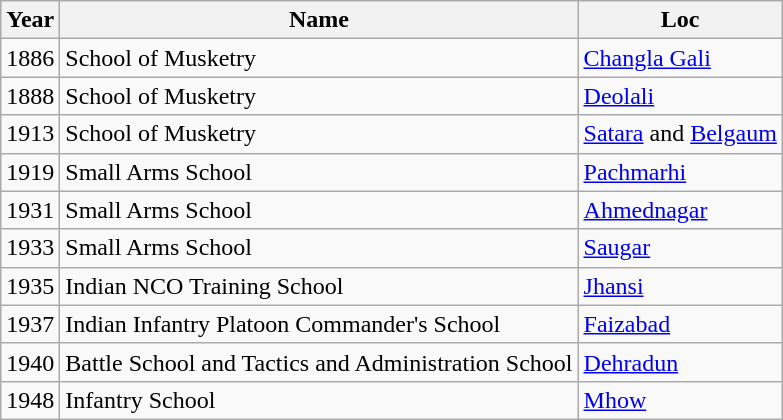<table class="wikitable sortable">
<tr>
<th>Year</th>
<th>Name</th>
<th>Loc</th>
</tr>
<tr>
<td>1886</td>
<td>School of Musketry</td>
<td><a href='#'>Changla Gali</a></td>
</tr>
<tr>
<td>1888</td>
<td>School of Musketry</td>
<td><a href='#'>Deolali</a></td>
</tr>
<tr>
<td>1913</td>
<td>School of Musketry</td>
<td><a href='#'>Satara</a> and <a href='#'>Belgaum</a></td>
</tr>
<tr>
<td>1919</td>
<td>Small Arms School</td>
<td><a href='#'>Pachmarhi</a></td>
</tr>
<tr>
<td>1931</td>
<td>Small Arms School</td>
<td><a href='#'>Ahmednagar</a></td>
</tr>
<tr>
<td>1933</td>
<td>Small Arms School</td>
<td><a href='#'>Saugar</a></td>
</tr>
<tr>
<td>1935</td>
<td>Indian NCO Training School</td>
<td><a href='#'>Jhansi</a></td>
</tr>
<tr>
<td>1937</td>
<td>Indian Infantry Platoon Commander's School</td>
<td><a href='#'>Faizabad</a></td>
</tr>
<tr>
<td>1940</td>
<td>Battle School and Tactics and Administration School</td>
<td><a href='#'>Dehradun</a></td>
</tr>
<tr>
<td>1948</td>
<td>Infantry School</td>
<td><a href='#'>Mhow</a></td>
</tr>
</table>
